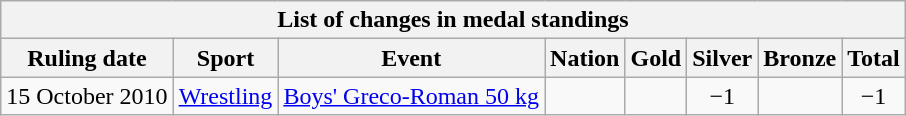<table class="wikitable" style="text-align:center">
<tr>
<th colspan=8>List of changes in medal standings</th>
</tr>
<tr>
<th>Ruling date</th>
<th>Sport</th>
<th>Event</th>
<th>Nation</th>
<th>Gold</th>
<th>Silver</th>
<th>Bronze</th>
<th>Total</th>
</tr>
<tr>
<td>15 October 2010</td>
<td><a href='#'>Wrestling</a></td>
<td><a href='#'>Boys' Greco-Roman 50 kg</a></td>
<td align=left></td>
<td></td>
<td>−1</td>
<td></td>
<td>−1</td>
</tr>
</table>
